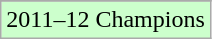<table class="wikitable">
<tr>
</tr>
<tr width=10px bgcolor="#ccffcc">
<td>2011–12 Champions</td>
</tr>
</table>
